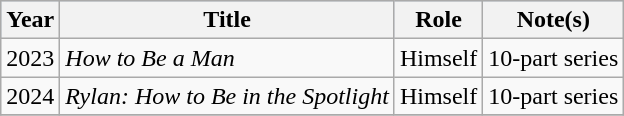<table class="wikitable">
<tr style="background:#b0c4de; text-align:center;">
<th>Year</th>
<th>Title</th>
<th>Role</th>
<th>Note(s)</th>
</tr>
<tr>
<td>2023</td>
<td><em>How to Be a Man</em></td>
<td>Himself</td>
<td>10-part series</td>
</tr>
<tr>
<td>2024</td>
<td><em>Rylan: How to Be in the Spotlight</em></td>
<td>Himself</td>
<td>10-part series</td>
</tr>
<tr>
</tr>
</table>
